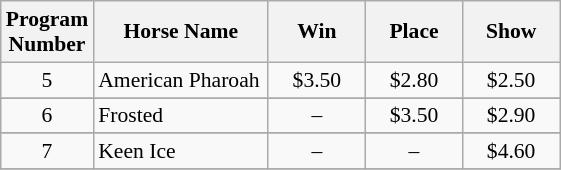<table class="wikitable sortable" style="font-size:90%">
<tr>
<th width="48px">Program <br> Number</th>
<th width="110px">Horse Name</th>
<th width="58px">Win</th>
<th width="58px">Place</th>
<th width="58px">Show</th>
</tr>
<tr>
<td align=center>5</td>
<td>American Pharoah</td>
<td align=center>$3.50</td>
<td align=center>$2.80</td>
<td align=center>$2.50</td>
</tr>
<tr>
</tr>
<tr>
<td align=center>6</td>
<td>Frosted</td>
<td align=center>–</td>
<td align=center>$3.50</td>
<td align=center>$2.90</td>
</tr>
<tr>
</tr>
<tr>
<td align=center>7</td>
<td>Keen Ice</td>
<td align=center>–</td>
<td align=center>–</td>
<td align=center>$4.60</td>
</tr>
<tr>
</tr>
</table>
